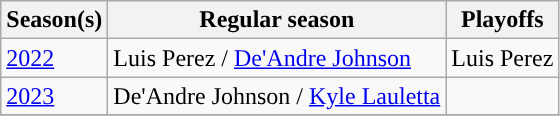<table class="wikitable">
<tr>
<th>Season(s)</th>
<th>Regular season</th>
<th>Playoffs</th>
</tr>
<tr>
<td><a href='#'>2022</a></td>
<td>Luis Perez  / <a href='#'>De'Andre Johnson</a> </td>
<td>Luis Perez </td>
</tr>
<tr>
<td><a href='#'>2023</a></td>
<td>De'Andre Johnson  / <a href='#'>Kyle Lauletta</a> </td>
<td></td>
</tr>
<tr>
</tr>
</table>
